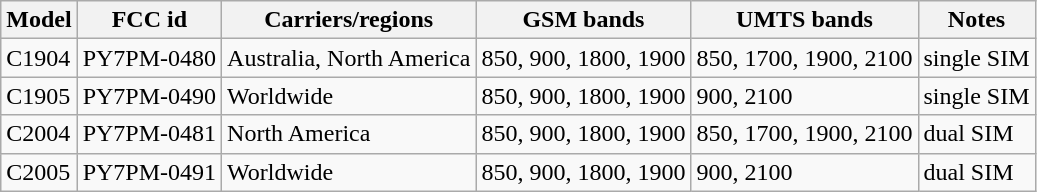<table class="wikitable">
<tr>
<th>Model</th>
<th>FCC id</th>
<th>Carriers/regions</th>
<th>GSM bands</th>
<th>UMTS bands</th>
<th>Notes</th>
</tr>
<tr>
<td>C1904</td>
<td>PY7PM-0480</td>
<td>Australia, North America</td>
<td>850, 900, 1800, 1900</td>
<td>850, 1700, 1900, 2100</td>
<td>single SIM</td>
</tr>
<tr>
<td>C1905</td>
<td>PY7PM-0490</td>
<td>Worldwide</td>
<td>850, 900, 1800, 1900</td>
<td>900, 2100</td>
<td>single SIM</td>
</tr>
<tr>
<td>C2004</td>
<td>PY7PM-0481</td>
<td>North America</td>
<td>850, 900, 1800, 1900</td>
<td>850, 1700, 1900, 2100</td>
<td>dual SIM</td>
</tr>
<tr>
<td>C2005</td>
<td>PY7PM-0491</td>
<td>Worldwide</td>
<td>850, 900, 1800, 1900</td>
<td>900, 2100</td>
<td>dual SIM</td>
</tr>
</table>
